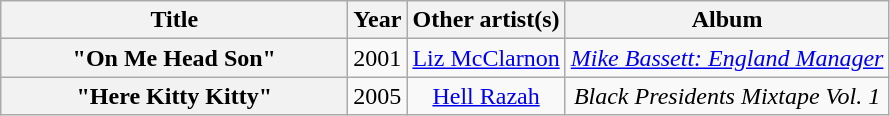<table class="wikitable plainrowheaders" style="text-align:center;">
<tr>
<th scope="col" style="width:14em;">Title</th>
<th scope="col">Year</th>
<th scope="col">Other artist(s)</th>
<th scope="col">Album</th>
</tr>
<tr>
<th scope="row">"On Me Head Son"</th>
<td>2001</td>
<td><a href='#'>Liz McClarnon</a></td>
<td><em><a href='#'>Mike Bassett: England Manager</a></em></td>
</tr>
<tr>
<th scope="row">"Here Kitty Kitty"</th>
<td>2005</td>
<td><a href='#'>Hell Razah</a></td>
<td><em>Black Presidents Mixtape Vol. 1</em></td>
</tr>
</table>
